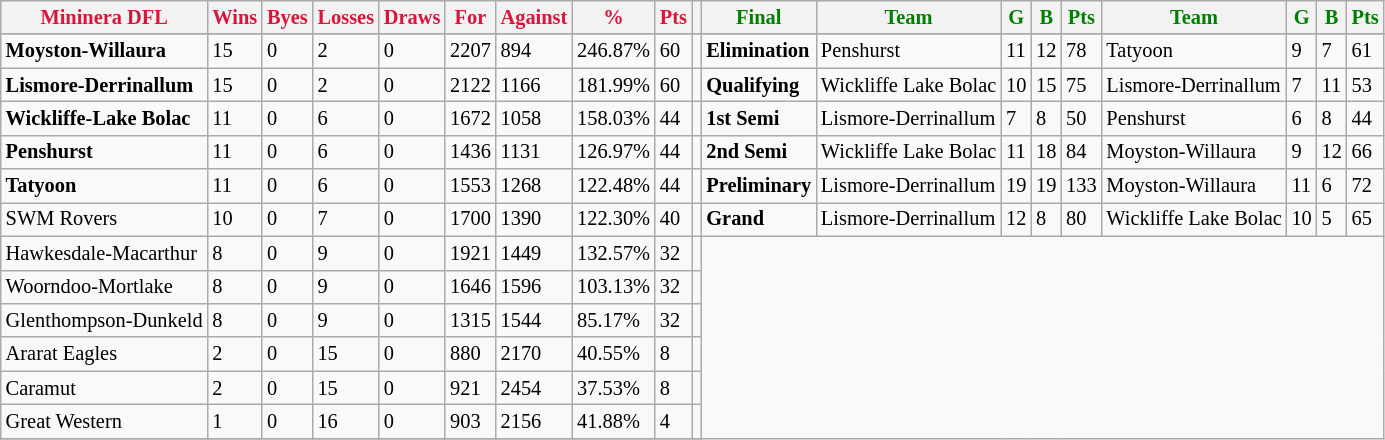<table style="font-size: 85%; text-align: left;" class="wikitable">
<tr>
<th style="color:crimson">Mininera DFL</th>
<th style="color:crimson">Wins</th>
<th style="color:crimson">Byes</th>
<th style="color:crimson">Losses</th>
<th style="color:crimson">Draws</th>
<th style="color:crimson">For</th>
<th style="color:crimson">Against</th>
<th style="color:crimson">%</th>
<th style="color:crimson">Pts</th>
<th></th>
<th style="color:green">Final</th>
<th style="color:green">Team</th>
<th style="color:green">G</th>
<th style="color:green">B</th>
<th style="color:green">Pts</th>
<th style="color:green">Team</th>
<th style="color:green">G</th>
<th style="color:green">B</th>
<th style="color:green">Pts</th>
</tr>
<tr>
</tr>
<tr>
</tr>
<tr>
<td><strong>	Moyston-Willaura	</strong></td>
<td>15</td>
<td>0</td>
<td>2</td>
<td>0</td>
<td>2207</td>
<td>894</td>
<td>246.87%</td>
<td>60</td>
<td></td>
<td><strong>Elimination</strong></td>
<td>Penshurst</td>
<td>11</td>
<td>12</td>
<td>78</td>
<td>Tatyoon</td>
<td>9</td>
<td>7</td>
<td>61</td>
</tr>
<tr>
<td><strong>	Lismore-Derrinallum	</strong></td>
<td>15</td>
<td>0</td>
<td>2</td>
<td>0</td>
<td>2122</td>
<td>1166</td>
<td>181.99%</td>
<td>60</td>
<td></td>
<td><strong>Qualifying</strong></td>
<td>Wickliffe Lake Bolac</td>
<td>10</td>
<td>15</td>
<td>75</td>
<td>Lismore-Derrinallum</td>
<td>7</td>
<td>11</td>
<td>53</td>
</tr>
<tr>
<td><strong>	Wickliffe-Lake Bolac	</strong></td>
<td>11</td>
<td>0</td>
<td>6</td>
<td>0</td>
<td>1672</td>
<td>1058</td>
<td>158.03%</td>
<td>44</td>
<td></td>
<td><strong>1st Semi</strong></td>
<td>Lismore-Derrinallum</td>
<td>7</td>
<td>8</td>
<td>50</td>
<td>Penshurst</td>
<td>6</td>
<td>8</td>
<td>44</td>
</tr>
<tr>
<td><strong>	Penshurst	</strong></td>
<td>11</td>
<td>0</td>
<td>6</td>
<td>0</td>
<td>1436</td>
<td>1131</td>
<td>126.97%</td>
<td>44</td>
<td></td>
<td><strong>2nd Semi</strong></td>
<td>Wickliffe Lake Bolac</td>
<td>11</td>
<td>18</td>
<td>84</td>
<td>Moyston-Willaura</td>
<td>9</td>
<td>12</td>
<td>66</td>
</tr>
<tr>
<td><strong>	Tatyoon	</strong></td>
<td>11</td>
<td>0</td>
<td>6</td>
<td>0</td>
<td>1553</td>
<td>1268</td>
<td>122.48%</td>
<td>44</td>
<td></td>
<td><strong>Preliminary</strong></td>
<td>Lismore-Derrinallum</td>
<td>19</td>
<td>19</td>
<td>133</td>
<td>Moyston-Willaura</td>
<td>11</td>
<td>6</td>
<td>72</td>
</tr>
<tr>
<td>SWM Rovers</td>
<td>10</td>
<td>0</td>
<td>7</td>
<td>0</td>
<td>1700</td>
<td>1390</td>
<td>122.30%</td>
<td>40</td>
<td></td>
<td><strong>Grand</strong></td>
<td>Lismore-Derrinallum</td>
<td>12</td>
<td>8</td>
<td>80</td>
<td>Wickliffe Lake Bolac</td>
<td>10</td>
<td>5</td>
<td>65</td>
</tr>
<tr>
<td>Hawkesdale-Macarthur</td>
<td>8</td>
<td>0</td>
<td>9</td>
<td>0</td>
<td>1921</td>
<td>1449</td>
<td>132.57%</td>
<td>32</td>
<td></td>
</tr>
<tr>
<td>Woorndoo-Mortlake</td>
<td>8</td>
<td>0</td>
<td>9</td>
<td>0</td>
<td>1646</td>
<td>1596</td>
<td>103.13%</td>
<td>32</td>
<td></td>
</tr>
<tr>
<td>Glenthompson-Dunkeld</td>
<td>8</td>
<td>0</td>
<td>9</td>
<td>0</td>
<td>1315</td>
<td>1544</td>
<td>85.17%</td>
<td>32</td>
<td></td>
</tr>
<tr>
<td>Ararat Eagles</td>
<td>2</td>
<td>0</td>
<td>15</td>
<td>0</td>
<td>880</td>
<td>2170</td>
<td>40.55%</td>
<td>8</td>
<td></td>
</tr>
<tr>
<td>Caramut</td>
<td>2</td>
<td>0</td>
<td>15</td>
<td>0</td>
<td>921</td>
<td>2454</td>
<td>37.53%</td>
<td>8</td>
<td></td>
</tr>
<tr>
<td>Great Western</td>
<td>1</td>
<td>0</td>
<td>16</td>
<td>0</td>
<td>903</td>
<td>2156</td>
<td>41.88%</td>
<td>4</td>
<td></td>
</tr>
<tr>
</tr>
</table>
